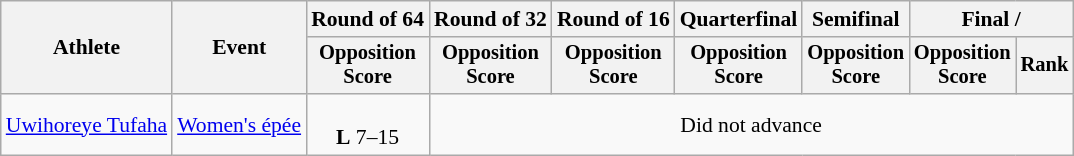<table class="wikitable" style="font-size:90%">
<tr>
<th rowspan="2">Athlete</th>
<th rowspan="2">Event</th>
<th>Round of 64</th>
<th>Round of 32</th>
<th>Round of 16</th>
<th>Quarterfinal</th>
<th>Semifinal</th>
<th colspan=2>Final / </th>
</tr>
<tr style="font-size:95%">
<th>Opposition <br> Score</th>
<th>Opposition <br> Score</th>
<th>Opposition <br> Score</th>
<th>Opposition <br> Score</th>
<th>Opposition <br> Score</th>
<th>Opposition <br> Score</th>
<th>Rank</th>
</tr>
<tr align=center>
<td align=left><a href='#'>Uwihoreye Tufaha</a></td>
<td align=left><a href='#'>Women's épée</a></td>
<td><br><strong>L</strong> 7–15</td>
<td colspan=6>Did not advance</td>
</tr>
</table>
